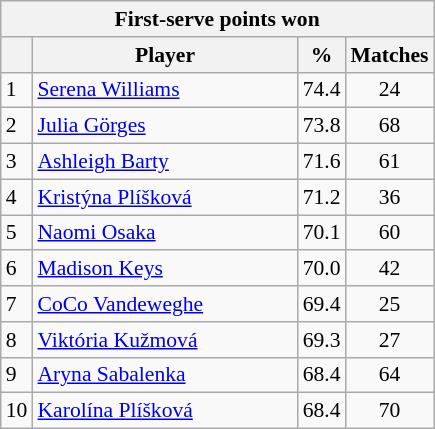<table class="wikitable sortable" style=font-size:90%>
<tr>
<th colspan=4>First-serve points won</th>
</tr>
<tr>
<th></th>
<th width=170>Player</th>
<th width=20>%</th>
<th>Matches</th>
</tr>
<tr>
<td>1</td>
<td> <a href='#'>Serena Williams</a></td>
<td align=center>74.4</td>
<td align=center>24</td>
</tr>
<tr>
<td>2</td>
<td> <a href='#'>Julia Görges</a></td>
<td align=center>73.8</td>
<td align=center>68</td>
</tr>
<tr>
<td>3</td>
<td> <a href='#'>Ashleigh Barty</a></td>
<td align=center>71.6</td>
<td align=center>61</td>
</tr>
<tr>
<td>4</td>
<td> <a href='#'>Kristýna Plíšková</a></td>
<td align=center>71.2</td>
<td align=center>36</td>
</tr>
<tr>
<td>5</td>
<td> <a href='#'>Naomi Osaka</a></td>
<td align=center>70.1</td>
<td align=center>60</td>
</tr>
<tr>
<td>6</td>
<td> <a href='#'>Madison Keys</a></td>
<td align=center>70.0</td>
<td align=center>42</td>
</tr>
<tr>
<td>7</td>
<td> <a href='#'>CoCo Vandeweghe</a></td>
<td align=center>69.4</td>
<td align=center>25</td>
</tr>
<tr>
<td>8</td>
<td> <a href='#'>Viktória Kužmová</a></td>
<td align=center>69.3</td>
<td align=center>27</td>
</tr>
<tr>
<td>9</td>
<td> <a href='#'>Aryna Sabalenka</a></td>
<td align=center>68.4</td>
<td align=center>64</td>
</tr>
<tr>
<td>10</td>
<td> <a href='#'>Karolína Plíšková</a></td>
<td align=center>68.4</td>
<td align=center>70</td>
</tr>
</table>
